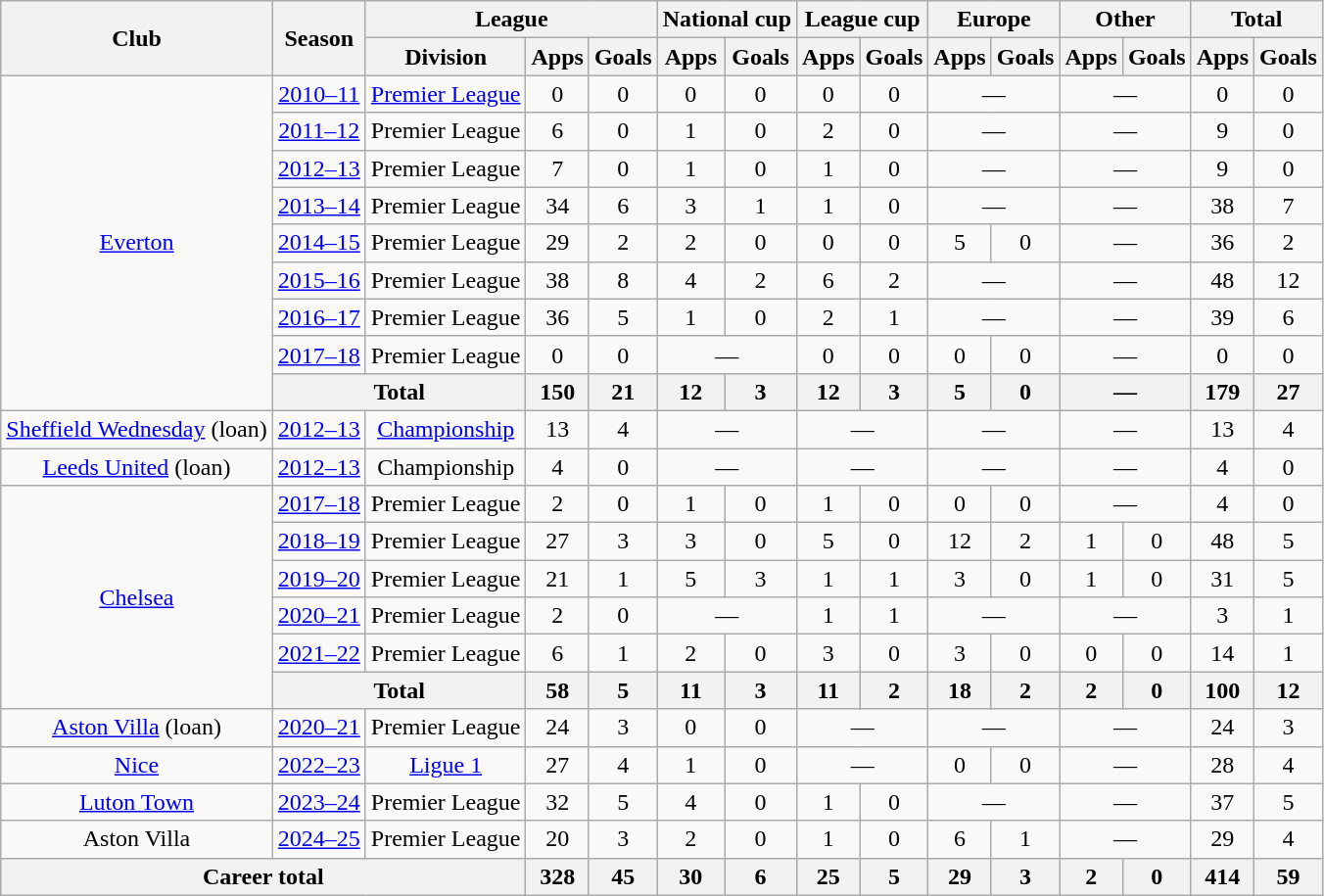<table class="wikitable" style="text-align: center;">
<tr>
<th rowspan="2">Club</th>
<th rowspan="2">Season</th>
<th colspan="3">League</th>
<th colspan="2">National cup</th>
<th colspan="2">League cup</th>
<th colspan="2">Europe</th>
<th colspan="2">Other</th>
<th colspan="2">Total</th>
</tr>
<tr>
<th>Division</th>
<th>Apps</th>
<th>Goals</th>
<th>Apps</th>
<th>Goals</th>
<th>Apps</th>
<th>Goals</th>
<th>Apps</th>
<th>Goals</th>
<th>Apps</th>
<th>Goals</th>
<th>Apps</th>
<th>Goals</th>
</tr>
<tr>
<td rowspan="9"><a href='#'>Everton</a></td>
<td><a href='#'>2010–11</a></td>
<td><a href='#'>Premier League</a></td>
<td>0</td>
<td>0</td>
<td>0</td>
<td>0</td>
<td>0</td>
<td>0</td>
<td colspan="2">—</td>
<td colspan="2">—</td>
<td>0</td>
<td>0</td>
</tr>
<tr>
<td><a href='#'>2011–12</a></td>
<td>Premier League</td>
<td>6</td>
<td>0</td>
<td>1</td>
<td>0</td>
<td>2</td>
<td>0</td>
<td colspan="2">—</td>
<td colspan="2">—</td>
<td>9</td>
<td>0</td>
</tr>
<tr>
<td><a href='#'>2012–13</a></td>
<td>Premier League</td>
<td>7</td>
<td>0</td>
<td>1</td>
<td>0</td>
<td>1</td>
<td>0</td>
<td colspan="2">—</td>
<td colspan="2">—</td>
<td>9</td>
<td>0</td>
</tr>
<tr>
<td><a href='#'>2013–14</a></td>
<td>Premier League</td>
<td>34</td>
<td>6</td>
<td>3</td>
<td>1</td>
<td>1</td>
<td>0</td>
<td colspan="2">—</td>
<td colspan="2">—</td>
<td>38</td>
<td>7</td>
</tr>
<tr>
<td><a href='#'>2014–15</a></td>
<td>Premier League</td>
<td>29</td>
<td>2</td>
<td>2</td>
<td>0</td>
<td>0</td>
<td>0</td>
<td>5</td>
<td>0</td>
<td colspan="2">—</td>
<td>36</td>
<td>2</td>
</tr>
<tr>
<td><a href='#'>2015–16</a></td>
<td>Premier League</td>
<td>38</td>
<td>8</td>
<td>4</td>
<td>2</td>
<td>6</td>
<td>2</td>
<td colspan="2">—</td>
<td colspan="2">—</td>
<td>48</td>
<td>12</td>
</tr>
<tr>
<td><a href='#'>2016–17</a></td>
<td>Premier League</td>
<td>36</td>
<td>5</td>
<td>1</td>
<td>0</td>
<td>2</td>
<td>1</td>
<td colspan="2">—</td>
<td colspan="2">—</td>
<td>39</td>
<td>6</td>
</tr>
<tr>
<td><a href='#'>2017–18</a></td>
<td>Premier League</td>
<td>0</td>
<td>0</td>
<td colspan="2">—</td>
<td>0</td>
<td>0</td>
<td>0</td>
<td>0</td>
<td colspan="2">—</td>
<td>0</td>
<td>0</td>
</tr>
<tr>
<th colspan="2">Total</th>
<th>150</th>
<th>21</th>
<th>12</th>
<th>3</th>
<th>12</th>
<th>3</th>
<th>5</th>
<th>0</th>
<th colspan="2">—</th>
<th>179</th>
<th>27</th>
</tr>
<tr>
<td><a href='#'>Sheffield Wednesday</a> (loan)</td>
<td><a href='#'>2012–13</a></td>
<td><a href='#'>Championship</a></td>
<td>13</td>
<td>4</td>
<td colspan="2">—</td>
<td colspan="2">—</td>
<td colspan="2">—</td>
<td colspan="2">—</td>
<td>13</td>
<td>4</td>
</tr>
<tr>
<td><a href='#'>Leeds United</a> (loan)</td>
<td><a href='#'>2012–13</a></td>
<td>Championship</td>
<td>4</td>
<td>0</td>
<td colspan="2">—</td>
<td colspan="2">—</td>
<td colspan="2">—</td>
<td colspan="2">—</td>
<td>4</td>
<td>0</td>
</tr>
<tr>
<td rowspan=6><a href='#'>Chelsea</a></td>
<td><a href='#'>2017–18</a></td>
<td>Premier League</td>
<td>2</td>
<td>0</td>
<td>1</td>
<td>0</td>
<td>1</td>
<td>0</td>
<td>0</td>
<td>0</td>
<td colspan="2">—</td>
<td>4</td>
<td>0</td>
</tr>
<tr>
<td><a href='#'>2018–19</a></td>
<td>Premier League</td>
<td>27</td>
<td>3</td>
<td>3</td>
<td>0</td>
<td>5</td>
<td>0</td>
<td>12</td>
<td>2</td>
<td>1</td>
<td>0</td>
<td>48</td>
<td>5</td>
</tr>
<tr>
<td><a href='#'>2019–20</a></td>
<td>Premier League</td>
<td>21</td>
<td>1</td>
<td>5</td>
<td>3</td>
<td>1</td>
<td>1</td>
<td>3</td>
<td>0</td>
<td>1</td>
<td>0</td>
<td>31</td>
<td>5</td>
</tr>
<tr>
<td><a href='#'>2020–21</a></td>
<td>Premier League</td>
<td>2</td>
<td>0</td>
<td colspan="2">—</td>
<td>1</td>
<td>1</td>
<td colspan="2">—</td>
<td colspan="2">—</td>
<td>3</td>
<td>1</td>
</tr>
<tr>
<td><a href='#'>2021–22</a></td>
<td>Premier League</td>
<td>6</td>
<td>1</td>
<td>2</td>
<td>0</td>
<td>3</td>
<td>0</td>
<td>3</td>
<td>0</td>
<td>0</td>
<td>0</td>
<td>14</td>
<td>1</td>
</tr>
<tr>
<th colspan="2">Total</th>
<th>58</th>
<th>5</th>
<th>11</th>
<th>3</th>
<th>11</th>
<th>2</th>
<th>18</th>
<th>2</th>
<th>2</th>
<th>0</th>
<th>100</th>
<th>12</th>
</tr>
<tr>
<td><a href='#'>Aston Villa</a> (loan)</td>
<td><a href='#'>2020–21</a></td>
<td>Premier League</td>
<td>24</td>
<td>3</td>
<td>0</td>
<td>0</td>
<td colspan="2">—</td>
<td colspan="2">—</td>
<td colspan="2">—</td>
<td>24</td>
<td>3</td>
</tr>
<tr>
<td><a href='#'>Nice</a></td>
<td><a href='#'>2022–23</a></td>
<td><a href='#'>Ligue 1</a></td>
<td>27</td>
<td>4</td>
<td>1</td>
<td>0</td>
<td colspan="2">—</td>
<td>0</td>
<td>0</td>
<td colspan="2">—</td>
<td>28</td>
<td>4</td>
</tr>
<tr>
<td><a href='#'>Luton Town</a></td>
<td><a href='#'>2023–24</a></td>
<td>Premier League</td>
<td>32</td>
<td>5</td>
<td>4</td>
<td>0</td>
<td>1</td>
<td>0</td>
<td colspan="2">—</td>
<td colspan="2">—</td>
<td>37</td>
<td>5</td>
</tr>
<tr>
<td>Aston Villa</td>
<td><a href='#'>2024–25</a></td>
<td>Premier League</td>
<td>20</td>
<td>3</td>
<td>2</td>
<td>0</td>
<td>1</td>
<td>0</td>
<td>6</td>
<td>1</td>
<td colspan="2">—</td>
<td>29</td>
<td>4</td>
</tr>
<tr>
<th colspan="3">Career total</th>
<th>328</th>
<th>45</th>
<th>30</th>
<th>6</th>
<th>25</th>
<th>5</th>
<th>29</th>
<th>3</th>
<th>2</th>
<th>0</th>
<th>414</th>
<th>59</th>
</tr>
</table>
